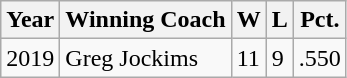<table class="wikitable">
<tr>
<th>Year</th>
<th>Winning Coach</th>
<th>W</th>
<th>L</th>
<th>Pct.</th>
</tr>
<tr>
<td>2019</td>
<td>Greg Jockims</td>
<td>11</td>
<td>9</td>
<td>.550</td>
</tr>
</table>
